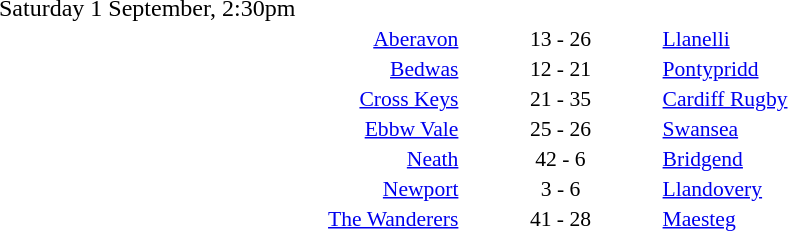<table style="width:70%;" cellspacing="1">
<tr>
<th width=35%></th>
<th width=15%></th>
<th></th>
</tr>
<tr>
<td>Saturday 1 September, 2:30pm</td>
</tr>
<tr style=font-size:90%>
<td align=right><a href='#'>Aberavon</a></td>
<td align=center>13 - 26</td>
<td><a href='#'>Llanelli</a></td>
</tr>
<tr style=font-size:90%>
<td align=right><a href='#'>Bedwas</a></td>
<td align=center>12 - 21</td>
<td><a href='#'>Pontypridd</a></td>
</tr>
<tr style=font-size:90%>
<td align=right><a href='#'>Cross Keys</a></td>
<td align=center>21 - 35</td>
<td><a href='#'>Cardiff Rugby</a></td>
</tr>
<tr style=font-size:90%>
<td align=right><a href='#'>Ebbw Vale</a></td>
<td align=center>25 - 26</td>
<td><a href='#'>Swansea</a></td>
</tr>
<tr style=font-size:90%>
<td align=right><a href='#'>Neath</a></td>
<td align=center>42 - 6</td>
<td><a href='#'>Bridgend</a></td>
</tr>
<tr style=font-size:90%>
<td align=right><a href='#'>Newport</a></td>
<td align=center>3 - 6</td>
<td><a href='#'>Llandovery</a></td>
</tr>
<tr style=font-size:90%>
<td align=right><a href='#'>The Wanderers</a></td>
<td align=center>41 - 28</td>
<td><a href='#'>Maesteg</a></td>
</tr>
</table>
